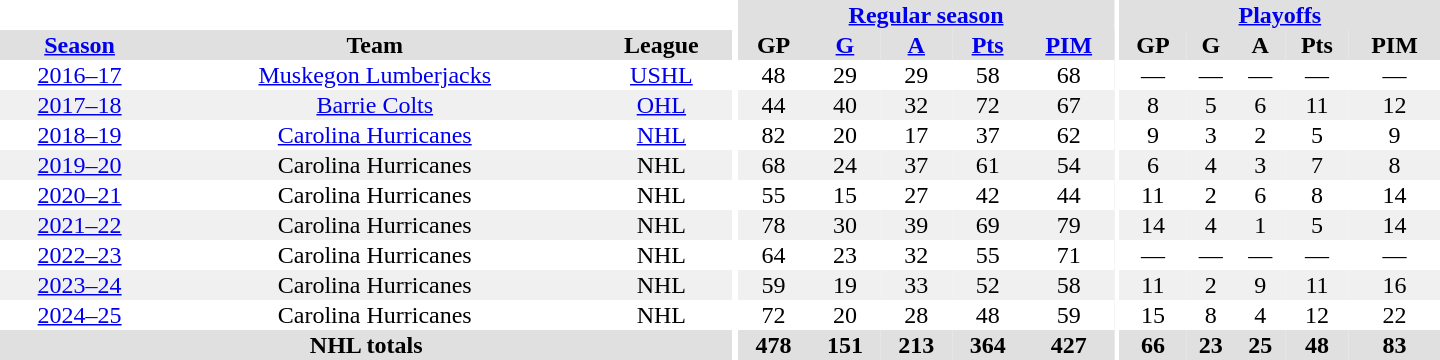<table border="0" cellpadding="1" cellspacing="0" style="text-align:center; width:60em;">
<tr bgcolor="#e0e0e0">
<th colspan="3" bgcolor="#ffffff"></th>
<th rowspan="92" bgcolor="#ffffff"></th>
<th colspan="5"><a href='#'>Regular season</a></th>
<th rowspan="92" bgcolor="#ffffff"></th>
<th colspan="5"><a href='#'>Playoffs</a></th>
</tr>
<tr bgcolor="#e0e0e0">
<th><a href='#'>Season</a></th>
<th>Team</th>
<th>League</th>
<th>GP</th>
<th><a href='#'>G</a></th>
<th><a href='#'>A</a></th>
<th><a href='#'>Pts</a></th>
<th><a href='#'>PIM</a></th>
<th>GP</th>
<th>G</th>
<th>A</th>
<th>Pts</th>
<th>PIM</th>
</tr>
<tr>
<td><a href='#'>2016–17</a></td>
<td><a href='#'>Muskegon Lumberjacks</a></td>
<td><a href='#'>USHL</a></td>
<td>48</td>
<td>29</td>
<td>29</td>
<td>58</td>
<td>68</td>
<td>—</td>
<td>—</td>
<td>—</td>
<td>—</td>
<td>—</td>
</tr>
<tr bgcolor="#f0f0f0">
<td><a href='#'>2017–18</a></td>
<td><a href='#'>Barrie Colts</a></td>
<td><a href='#'>OHL</a></td>
<td>44</td>
<td>40</td>
<td>32</td>
<td>72</td>
<td>67</td>
<td>8</td>
<td>5</td>
<td>6</td>
<td>11</td>
<td>12</td>
</tr>
<tr>
<td><a href='#'>2018–19</a></td>
<td><a href='#'>Carolina Hurricanes</a></td>
<td><a href='#'>NHL</a></td>
<td>82</td>
<td>20</td>
<td>17</td>
<td>37</td>
<td>62</td>
<td>9</td>
<td>3</td>
<td>2</td>
<td>5</td>
<td>9</td>
</tr>
<tr bgcolor="#f0f0f0">
<td><a href='#'>2019–20</a></td>
<td>Carolina Hurricanes</td>
<td>NHL</td>
<td>68</td>
<td>24</td>
<td>37</td>
<td>61</td>
<td>54</td>
<td>6</td>
<td>4</td>
<td>3</td>
<td>7</td>
<td>8</td>
</tr>
<tr>
<td><a href='#'>2020–21</a></td>
<td>Carolina Hurricanes</td>
<td>NHL</td>
<td>55</td>
<td>15</td>
<td>27</td>
<td>42</td>
<td>44</td>
<td>11</td>
<td>2</td>
<td>6</td>
<td>8</td>
<td>14</td>
</tr>
<tr bgcolor="#f0f0f0">
<td><a href='#'>2021–22</a></td>
<td>Carolina Hurricanes</td>
<td>NHL</td>
<td>78</td>
<td>30</td>
<td>39</td>
<td>69</td>
<td>79</td>
<td>14</td>
<td>4</td>
<td>1</td>
<td>5</td>
<td>14</td>
</tr>
<tr>
<td><a href='#'>2022–23</a></td>
<td>Carolina Hurricanes</td>
<td>NHL</td>
<td>64</td>
<td>23</td>
<td>32</td>
<td>55</td>
<td>71</td>
<td>—</td>
<td>—</td>
<td>—</td>
<td>—</td>
<td>—</td>
</tr>
<tr bgcolor="#f0f0f0">
<td><a href='#'>2023–24</a></td>
<td>Carolina Hurricanes</td>
<td>NHL</td>
<td>59</td>
<td>19</td>
<td>33</td>
<td>52</td>
<td>58</td>
<td>11</td>
<td>2</td>
<td>9</td>
<td>11</td>
<td>16</td>
</tr>
<tr>
<td><a href='#'>2024–25</a></td>
<td>Carolina Hurricanes</td>
<td>NHL</td>
<td>72</td>
<td>20</td>
<td>28</td>
<td>48</td>
<td>59</td>
<td>15</td>
<td>8</td>
<td>4</td>
<td>12</td>
<td>22</td>
</tr>
<tr bgcolor="#e0e0e0">
<th colspan="3">NHL totals</th>
<th>478</th>
<th>151</th>
<th>213</th>
<th>364</th>
<th>427</th>
<th>66</th>
<th>23</th>
<th>25</th>
<th>48</th>
<th>83</th>
</tr>
</table>
